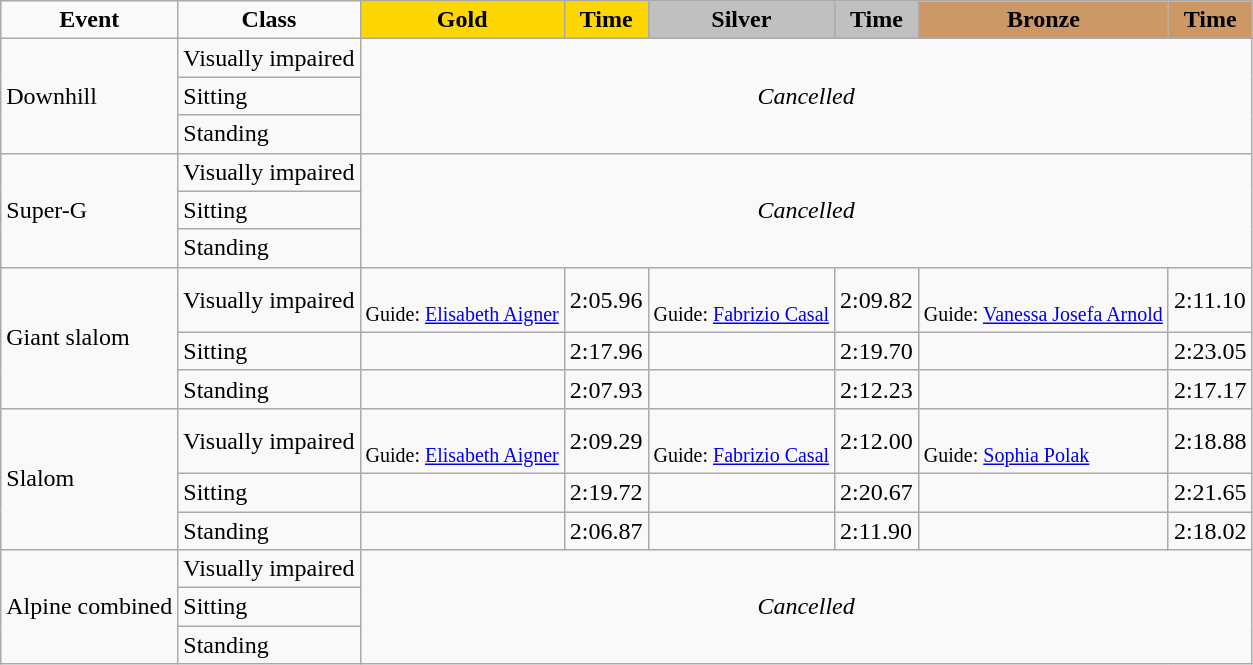<table class="wikitable">
<tr>
<td align="center"><strong>Event</strong></td>
<td align="center"><strong>Class</strong></td>
<td align="center" bgcolor="gold"><strong>Gold</strong></td>
<td align="center" bgcolor="gold"><strong>Time</strong></td>
<td align="center" bgcolor="silver"><strong>Silver</strong></td>
<td align="center" bgcolor="silver"><strong>Time</strong></td>
<td align="center" bgcolor="CC9966"><strong>Bronze</strong></td>
<td align="center" bgcolor="CC9966"><strong>Time</strong></td>
</tr>
<tr>
<td rowspan="3">Downhill</td>
<td>Visually impaired</td>
<td colspan=6 rowspan=3 align=center><em>Cancelled</em></td>
</tr>
<tr>
<td>Sitting</td>
</tr>
<tr>
<td>Standing</td>
</tr>
<tr>
<td rowspan="3">Super-G</td>
<td>Visually impaired</td>
<td colspan=6 rowspan=3 align=center><em>Cancelled</em></td>
</tr>
<tr>
<td>Sitting</td>
</tr>
<tr>
<td>Standing</td>
</tr>
<tr>
<td rowspan="3">Giant slalom</td>
<td>Visually impaired</td>
<td><br><small>Guide: <a href='#'>Elisabeth Aigner</a></small></td>
<td>2:05.96</td>
<td><br><small>Guide: <a href='#'>Fabrizio Casal</a></small></td>
<td>2:09.82</td>
<td> <br><small>Guide: <a href='#'>Vanessa Josefa Arnold</a></small></td>
<td>2:11.10</td>
</tr>
<tr>
<td>Sitting</td>
<td></td>
<td>2:17.96</td>
<td></td>
<td>2:19.70</td>
<td></td>
<td>2:23.05</td>
</tr>
<tr>
<td>Standing</td>
<td></td>
<td>2:07.93</td>
<td></td>
<td>2:12.23</td>
<td></td>
<td>2:17.17</td>
</tr>
<tr>
<td rowspan="3">Slalom</td>
<td>Visually impaired</td>
<td><br><small>Guide: <a href='#'>Elisabeth Aigner</a></small></td>
<td>2:09.29</td>
<td><br><small>Guide: <a href='#'>Fabrizio Casal</a></small></td>
<td>2:12.00</td>
<td><br><small>Guide: <a href='#'>Sophia Polak</a></small></td>
<td>2:18.88</td>
</tr>
<tr>
<td>Sitting</td>
<td></td>
<td>2:19.72</td>
<td></td>
<td>2:20.67</td>
<td></td>
<td>2:21.65</td>
</tr>
<tr>
<td>Standing</td>
<td></td>
<td>2:06.87</td>
<td></td>
<td>2:11.90</td>
<td></td>
<td>2:18.02</td>
</tr>
<tr>
<td rowspan="3">Alpine combined</td>
<td>Visually impaired</td>
<td colspan=6 rowspan=3 align=center><em>Cancelled</em></td>
</tr>
<tr>
<td>Sitting</td>
</tr>
<tr>
<td>Standing</td>
</tr>
</table>
